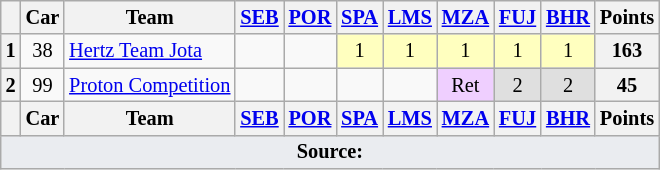<table class="wikitable" style="font-size:85%; text-align:center;">
<tr>
<th></th>
<th>Car</th>
<th>Team</th>
<th><a href='#'>SEB</a><br></th>
<th><a href='#'>POR</a><br></th>
<th><a href='#'>SPA</a><br></th>
<th><a href='#'>LMS</a><br></th>
<th><a href='#'>MZA</a><br></th>
<th><a href='#'>FUJ</a><br></th>
<th><a href='#'>BHR</a><br></th>
<th>Points</th>
</tr>
<tr>
<th>1</th>
<td align="center">38</td>
<td align="left"> <a href='#'>Hertz Team Jota</a></td>
<td style="background:#;"></td>
<td style="background:#;"></td>
<td style="background:#ffffbf;">1</td>
<td style="background:#ffffbf;">1</td>
<td style="background:#ffffbf;">1</td>
<td style="background:#ffffbf;">1</td>
<td style="background:#ffffbf;">1</td>
<th>163</th>
</tr>
<tr>
<th>2</th>
<td align="center">99</td>
<td align="left" nowrap> <a href='#'>Proton Competition</a></td>
<td></td>
<td></td>
<td></td>
<td></td>
<td style="background:#efcfff;">Ret</td>
<td style="background:#dfdfdf;">2</td>
<td style="background:#dfdfdf;">2</td>
<th>45</th>
</tr>
<tr>
<th></th>
<th>Car</th>
<th>Team</th>
<th><a href='#'>SEB</a><br></th>
<th><a href='#'>POR</a><br></th>
<th><a href='#'>SPA</a><br></th>
<th><a href='#'>LMS</a><br></th>
<th><a href='#'>MZA</a><br></th>
<th><a href='#'>FUJ</a><br></th>
<th><a href='#'>BHR</a><br></th>
<th>Points</th>
</tr>
<tr class="sortbottom">
<td colspan="11" style="background-color:#EAECF0;text-align:center"><strong>Source:</strong></td>
</tr>
</table>
